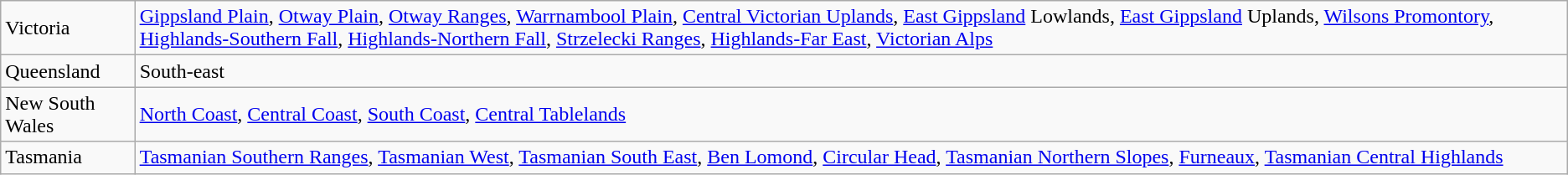<table class="wikitable mw-collapsible">
<tr>
<td>Victoria</td>
<td><a href='#'>Gippsland Plain</a>, <a href='#'>Otway Plain</a>, <a href='#'>Otway Ranges</a>, <a href='#'>Warrnambool Plain</a>, <a href='#'>Central Victorian Uplands</a>, <a href='#'>East Gippsland</a> Lowlands, <a href='#'>East Gippsland</a> Uplands, <a href='#'>Wilsons Promontory</a>, <a href='#'>Highlands-Southern Fall</a>, <a href='#'>Highlands-Northern Fall</a>, <a href='#'>Strzelecki Ranges</a>, <a href='#'>Highlands-Far East</a>, <a href='#'>Victorian Alps</a></td>
</tr>
<tr>
<td>Queensland</td>
<td>South-east</td>
</tr>
<tr>
<td>New South Wales</td>
<td><a href='#'>North Coast</a>, <a href='#'>Central Coast</a>, <a href='#'>South Coast</a>, <a href='#'>Central Tablelands</a></td>
</tr>
<tr>
<td>Tasmania</td>
<td><a href='#'>Tasmanian Southern Ranges</a>, <a href='#'>Tasmanian West</a>, <a href='#'>Tasmanian South East</a>, <a href='#'>Ben Lomond</a>, <a href='#'>Circular Head</a>, <a href='#'>Tasmanian Northern Slopes</a>, <a href='#'>Furneaux</a>, <a href='#'>Tasmanian Central Highlands</a></td>
</tr>
</table>
